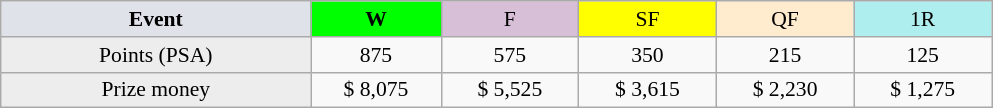<table class=wikitable style=font-size:90%;text-align:center>
<tr>
<td style="width:200px; background:#dfe2e9;"><strong>Event</strong></td>
<td style="width:80px; background:lime;"><strong>W</strong></td>
<td style="width:85px; background:thistle;">F</td>
<td style="width:85px; background:#ff0;">SF</td>
<td style="width:85px; background:#ffebcd;">QF</td>
<td style="width:85px; background:#afeeee;">1R</td>
</tr>
<tr>
<td style="background:#ededed;">Points (PSA)</td>
<td>875</td>
<td>575</td>
<td>350</td>
<td>215</td>
<td>125</td>
</tr>
<tr>
<td style="background:#ededed;">Prize money</td>
<td>$ 8,075</td>
<td>$ 5,525</td>
<td>$ 3,615</td>
<td>$ 2,230</td>
<td>$ 1,275</td>
</tr>
</table>
